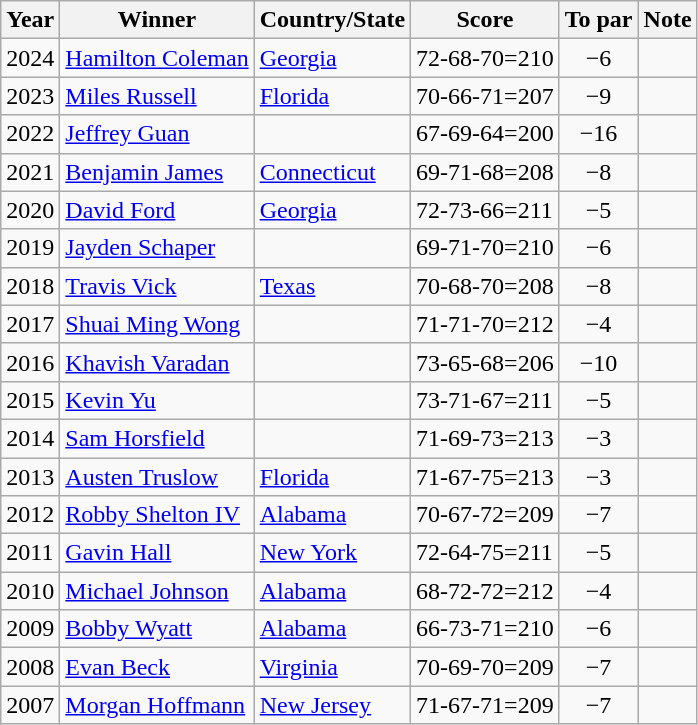<table class="wikitable sortable">
<tr>
<th>Year</th>
<th>Winner</th>
<th>Country/State</th>
<th>Score</th>
<th>To par</th>
<th>Note</th>
</tr>
<tr>
<td>2024</td>
<td><a href='#'>Hamilton Coleman</a></td>
<td> <a href='#'>Georgia</a></td>
<td>72-68-70=210</td>
<td align=center>−6</td>
<td></td>
</tr>
<tr>
<td>2023</td>
<td><a href='#'>Miles Russell</a></td>
<td> <a href='#'>Florida</a></td>
<td>70-66-71=207</td>
<td align=center>−9</td>
<td></td>
</tr>
<tr>
<td>2022</td>
<td><a href='#'>Jeffrey Guan</a></td>
<td></td>
<td>67-69-64=200</td>
<td align=center>−16</td>
<td></td>
</tr>
<tr>
<td>2021</td>
<td><a href='#'>Benjamin James</a></td>
<td> <a href='#'>Connecticut</a></td>
<td>69-71-68=208</td>
<td align=center>−8</td>
<td></td>
</tr>
<tr>
<td>2020</td>
<td><a href='#'>David Ford</a></td>
<td> <a href='#'>Georgia</a></td>
<td>72-73-66=211</td>
<td align=center>−5</td>
<td></td>
</tr>
<tr>
<td>2019</td>
<td><a href='#'>Jayden Schaper</a></td>
<td></td>
<td>69-71-70=210</td>
<td align=center>−6</td>
<td></td>
</tr>
<tr>
<td>2018</td>
<td><a href='#'>Travis Vick</a></td>
<td> <a href='#'>Texas</a></td>
<td>70-68-70=208</td>
<td align=center>−8</td>
<td></td>
</tr>
<tr>
<td>2017</td>
<td><a href='#'>Shuai Ming Wong</a></td>
<td></td>
<td>71-71-70=212</td>
<td align=center>−4</td>
<td></td>
</tr>
<tr>
<td>2016</td>
<td><a href='#'>Khavish Varadan</a></td>
<td></td>
<td>73-65-68=206</td>
<td align=center>−10</td>
<td></td>
</tr>
<tr>
<td>2015</td>
<td><a href='#'>Kevin Yu</a></td>
<td></td>
<td>73-71-67=211</td>
<td align=center>−5</td>
<td></td>
</tr>
<tr>
<td>2014</td>
<td><a href='#'>Sam Horsfield</a></td>
<td></td>
<td>71-69-73=213</td>
<td align=center>−3</td>
<td></td>
</tr>
<tr>
<td>2013</td>
<td><a href='#'>Austen Truslow</a></td>
<td> <a href='#'>Florida</a></td>
<td>71-67-75=213</td>
<td align=center>−3</td>
<td></td>
</tr>
<tr>
<td>2012</td>
<td><a href='#'>Robby Shelton IV</a></td>
<td> <a href='#'>Alabama</a></td>
<td>70-67-72=209</td>
<td align=center>−7</td>
<td></td>
</tr>
<tr>
<td>2011</td>
<td><a href='#'>Gavin Hall</a></td>
<td> <a href='#'>New York</a></td>
<td>72-64-75=211</td>
<td align=center>−5</td>
<td></td>
</tr>
<tr>
<td>2010</td>
<td><a href='#'>Michael Johnson</a></td>
<td> <a href='#'>Alabama</a></td>
<td>68-72-72=212</td>
<td align=center>−4</td>
<td></td>
</tr>
<tr>
<td>2009</td>
<td><a href='#'>Bobby Wyatt</a></td>
<td> <a href='#'>Alabama</a></td>
<td>66-73-71=210</td>
<td align=center>−6</td>
<td></td>
</tr>
<tr>
<td>2008</td>
<td><a href='#'>Evan Beck</a></td>
<td> <a href='#'>Virginia</a></td>
<td>70-69-70=209</td>
<td align=center>−7</td>
<td></td>
</tr>
<tr>
<td>2007</td>
<td><a href='#'>Morgan Hoffmann</a></td>
<td> <a href='#'>New Jersey</a></td>
<td>71-67-71=209</td>
<td align=center>−7</td>
<td></td>
</tr>
</table>
